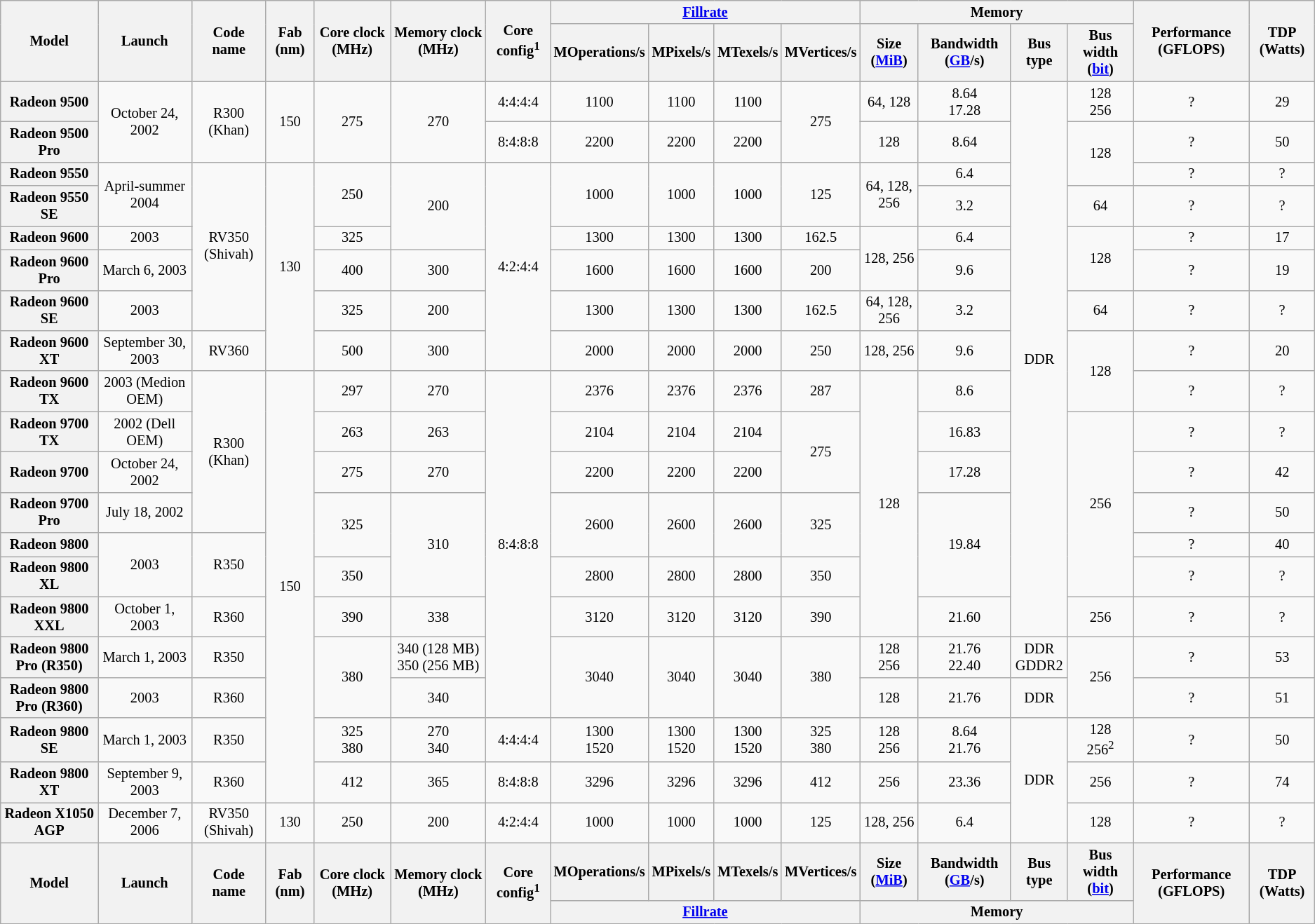<table class="mw-datatable wikitable sortable sort-under" style="font-size:85%; text-align:center;">
<tr>
<th rowspan="2">Model</th>
<th rowspan="2">Launch</th>
<th rowspan="2">Code name</th>
<th rowspan="2">Fab (nm)</th>
<th rowspan="2">Core clock (MHz)</th>
<th rowspan="2">Memory clock (MHz)</th>
<th rowspan="2">Core config<sup>1</sup></th>
<th colspan="4"><a href='#'>Fillrate</a></th>
<th colspan="4">Memory</th>
<th rowspan="2">Performance (GFLOPS)</th>
<th rowspan="2">TDP (Watts)</th>
</tr>
<tr>
<th>MOperations/s</th>
<th>MPixels/s</th>
<th>MTexels/s</th>
<th>MVertices/s</th>
<th>Size (<a href='#'>MiB</a>)</th>
<th>Bandwidth (<a href='#'>GB</a>/s)</th>
<th>Bus type</th>
<th>Bus width (<a href='#'>bit</a>)</th>
</tr>
<tr>
<th>Radeon 9500</th>
<td rowspan="2">October 24, 2002</td>
<td rowspan="2">R300 (Khan)</td>
<td rowspan="2">150</td>
<td rowspan="2">275</td>
<td rowspan="2">270</td>
<td>4:4:4:4</td>
<td>1100</td>
<td>1100</td>
<td>1100</td>
<td rowspan="2">275</td>
<td>64, 128</td>
<td>8.64<br>17.28</td>
<td rowspan="15">DDR</td>
<td>128<br>256</td>
<td>?</td>
<td>29</td>
</tr>
<tr>
<th>Radeon 9500 Pro</th>
<td>8:4:8:8</td>
<td>2200</td>
<td>2200</td>
<td>2200</td>
<td>128</td>
<td>8.64</td>
<td rowspan="2">128</td>
<td>?</td>
<td>50</td>
</tr>
<tr>
<th>Radeon 9550</th>
<td rowspan="2">April-summer 2004</td>
<td rowspan="5">RV350 (Shivah)</td>
<td rowspan="6">130</td>
<td rowspan="2">250</td>
<td rowspan="3">200</td>
<td rowspan="6">4:2:4:4</td>
<td rowspan="2">1000</td>
<td rowspan="2">1000</td>
<td rowspan="2">1000</td>
<td rowspan="2">125</td>
<td rowspan="2">64, 128, 256</td>
<td>6.4</td>
<td>?</td>
<td>?</td>
</tr>
<tr>
<th>Radeon 9550 SE</th>
<td>3.2</td>
<td>64</td>
<td>?</td>
<td>?</td>
</tr>
<tr>
<th>Radeon 9600</th>
<td>2003</td>
<td>325</td>
<td>1300</td>
<td>1300</td>
<td>1300</td>
<td>162.5</td>
<td rowspan="2">128, 256</td>
<td>6.4</td>
<td rowspan="2">128</td>
<td>?</td>
<td>17</td>
</tr>
<tr>
<th>Radeon 9600 Pro</th>
<td>March 6, 2003</td>
<td>400</td>
<td>300</td>
<td>1600</td>
<td>1600</td>
<td>1600</td>
<td>200</td>
<td>9.6</td>
<td>?</td>
<td>19</td>
</tr>
<tr>
<th>Radeon 9600 SE</th>
<td>2003</td>
<td>325</td>
<td>200</td>
<td>1300</td>
<td>1300</td>
<td>1300</td>
<td>162.5</td>
<td>64, 128, 256</td>
<td>3.2</td>
<td>64</td>
<td>?</td>
<td>?</td>
</tr>
<tr>
<th>Radeon 9600 XT</th>
<td>September 30, 2003</td>
<td>RV360</td>
<td>500</td>
<td>300</td>
<td>2000</td>
<td>2000</td>
<td>2000</td>
<td>250</td>
<td>128, 256</td>
<td>9.6</td>
<td rowspan="2">128</td>
<td>?</td>
<td>20</td>
</tr>
<tr>
<th>Radeon 9600 TX</th>
<td>2003 (Medion OEM)</td>
<td rowspan="4">R300 (Khan)</td>
<td rowspan="11">150</td>
<td>297</td>
<td>270</td>
<td rowspan="9">8:4:8:8</td>
<td>2376</td>
<td>2376</td>
<td>2376</td>
<td>287</td>
<td rowspan="7">128</td>
<td>8.6</td>
<td>?</td>
<td>?</td>
</tr>
<tr>
<th>Radeon 9700 TX</th>
<td>2002 (Dell OEM)</td>
<td>263</td>
<td>263</td>
<td>2104</td>
<td>2104</td>
<td>2104</td>
<td rowspan="2">275</td>
<td>16.83</td>
<td rowspan="5">256</td>
<td>?</td>
<td>?</td>
</tr>
<tr>
<th>Radeon 9700</th>
<td>October 24, 2002</td>
<td>275</td>
<td>270</td>
<td>2200</td>
<td>2200</td>
<td>2200</td>
<td>17.28</td>
<td>?</td>
<td>42</td>
</tr>
<tr>
<th>Radeon 9700 Pro</th>
<td>July 18, 2002</td>
<td rowspan="2">325</td>
<td rowspan="3">310</td>
<td rowspan="2">2600</td>
<td rowspan="2">2600</td>
<td rowspan="2">2600</td>
<td rowspan="2">325</td>
<td rowspan="3">19.84</td>
<td>?</td>
<td>50</td>
</tr>
<tr>
<th>Radeon 9800</th>
<td rowspan="2">2003</td>
<td rowspan="2">R350</td>
<td>?</td>
<td>40</td>
</tr>
<tr>
<th>Radeon 9800 XL</th>
<td>350</td>
<td>2800</td>
<td>2800</td>
<td>2800</td>
<td>350</td>
<td>?</td>
<td>?</td>
</tr>
<tr>
<th>Radeon 9800 XXL</th>
<td>October 1, 2003</td>
<td>R360</td>
<td>390</td>
<td>338</td>
<td>3120</td>
<td>3120</td>
<td>3120</td>
<td>390</td>
<td>21.60</td>
<td>256</td>
<td>?</td>
<td>?</td>
</tr>
<tr>
<th>Radeon 9800 Pro (R350)</th>
<td>March 1, 2003</td>
<td>R350</td>
<td rowspan="2">380</td>
<td>340 (128 MB)<br>350 (256 MB)</td>
<td rowspan="2">3040</td>
<td rowspan="2">3040</td>
<td rowspan="2">3040</td>
<td rowspan="2">380</td>
<td>128<br>256</td>
<td>21.76<br>22.40</td>
<td>DDR<br>GDDR2</td>
<td rowspan="2">256</td>
<td>?</td>
<td>53</td>
</tr>
<tr>
<th>Radeon 9800 Pro (R360)</th>
<td>2003</td>
<td>R360</td>
<td>340</td>
<td>128</td>
<td>21.76</td>
<td>DDR</td>
<td>?</td>
<td>51</td>
</tr>
<tr>
<th>Radeon 9800 SE</th>
<td>March 1, 2003</td>
<td>R350</td>
<td>325<br>380</td>
<td>270<br>340</td>
<td>4:4:4:4</td>
<td>1300<br>1520</td>
<td>1300<br>1520</td>
<td>1300<br>1520</td>
<td>325<br>380</td>
<td>128<br>256</td>
<td>8.64<br>21.76</td>
<td rowspan="3">DDR</td>
<td>128<br>256<sup>2</sup></td>
<td>?</td>
<td>50</td>
</tr>
<tr>
<th>Radeon 9800 XT</th>
<td>September 9, 2003</td>
<td>R360</td>
<td>412</td>
<td>365</td>
<td>8:4:8:8</td>
<td>3296</td>
<td>3296</td>
<td>3296</td>
<td>412</td>
<td>256</td>
<td>23.36</td>
<td>256</td>
<td>?</td>
<td>74</td>
</tr>
<tr>
<th>Radeon X1050 AGP</th>
<td>December 7, 2006</td>
<td>RV350 (Shivah)</td>
<td>130</td>
<td>250</td>
<td>200</td>
<td>4:2:4:4</td>
<td>1000</td>
<td>1000</td>
<td>1000</td>
<td>125</td>
<td>128, 256</td>
<td>6.4</td>
<td>128</td>
<td>?</td>
<td>?</td>
</tr>
<tr>
<th rowspan="2">Model</th>
<th rowspan="2">Launch</th>
<th rowspan="2">Code name</th>
<th rowspan="2">Fab (nm)</th>
<th rowspan="2">Core clock (MHz)</th>
<th rowspan="2">Memory clock (MHz)</th>
<th rowspan="2">Core config<sup>1</sup></th>
<th>MOperations/s</th>
<th>MPixels/s</th>
<th>MTexels/s</th>
<th>MVertices/s</th>
<th>Size (<a href='#'>MiB</a>)</th>
<th>Bandwidth (<a href='#'>GB</a>/s)</th>
<th>Bus type</th>
<th>Bus width (<a href='#'>bit</a>)</th>
<th rowspan="2">Performance (GFLOPS)</th>
<th rowspan="2">TDP (Watts)</th>
</tr>
<tr>
<th colspan="4"><a href='#'>Fillrate</a></th>
<th colspan="4">Memory</th>
</tr>
</table>
